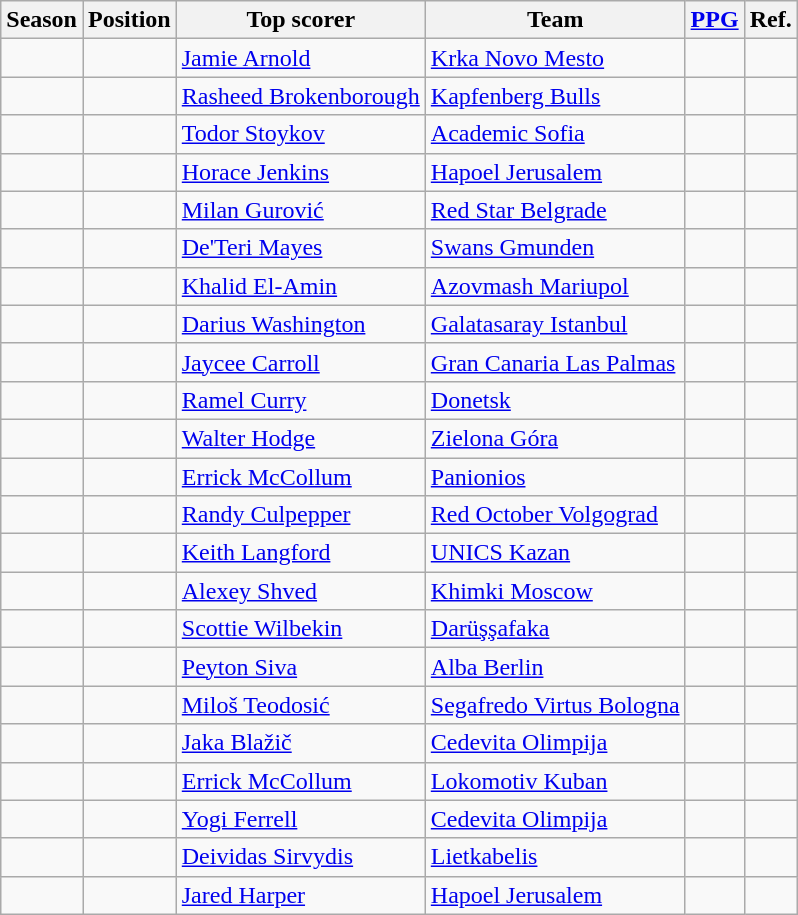<table class="wikitable sortable">
<tr>
<th>Season</th>
<th>Position</th>
<th>Top scorer</th>
<th>Team</th>
<th><a href='#'>PPG</a></th>
<th>Ref.</th>
</tr>
<tr>
<td></td>
<td></td>
<td> <a href='#'>Jamie Arnold</a></td>
<td> <a href='#'>Krka Novo Mesto</a></td>
<td></td>
<td></td>
</tr>
<tr>
<td></td>
<td></td>
<td> <a href='#'>Rasheed Brokenborough</a></td>
<td> <a href='#'>Kapfenberg Bulls</a></td>
<td></td>
<td></td>
</tr>
<tr>
<td></td>
<td></td>
<td> <a href='#'>Todor Stoykov</a></td>
<td> <a href='#'>Academic Sofia</a></td>
<td></td>
<td></td>
</tr>
<tr>
<td></td>
<td></td>
<td> <a href='#'>Horace Jenkins</a></td>
<td> <a href='#'>Hapoel Jerusalem</a></td>
<td></td>
<td></td>
</tr>
<tr>
<td></td>
<td></td>
<td> <a href='#'>Milan Gurović</a></td>
<td> <a href='#'>Red Star Belgrade</a></td>
<td></td>
<td></td>
</tr>
<tr>
<td></td>
<td></td>
<td> <a href='#'>De'Teri Mayes</a></td>
<td> <a href='#'>Swans Gmunden</a></td>
<td></td>
<td></td>
</tr>
<tr>
<td></td>
<td></td>
<td> <a href='#'>Khalid El-Amin</a></td>
<td> <a href='#'>Azovmash Mariupol</a></td>
<td></td>
<td></td>
</tr>
<tr>
<td></td>
<td></td>
<td> <a href='#'>Darius Washington</a></td>
<td> <a href='#'>Galatasaray Istanbul</a></td>
<td></td>
<td></td>
</tr>
<tr>
<td></td>
<td></td>
<td> <a href='#'>Jaycee Carroll</a></td>
<td> <a href='#'>Gran Canaria Las Palmas</a></td>
<td></td>
<td></td>
</tr>
<tr>
<td></td>
<td></td>
<td> <a href='#'>Ramel Curry</a></td>
<td> <a href='#'>Donetsk</a></td>
<td></td>
<td></td>
</tr>
<tr>
<td></td>
<td></td>
<td> <a href='#'>Walter Hodge</a></td>
<td> <a href='#'>Zielona Góra</a></td>
<td></td>
<td></td>
</tr>
<tr>
<td></td>
<td></td>
<td> <a href='#'>Errick McCollum</a></td>
<td> <a href='#'>Panionios</a></td>
<td></td>
<td></td>
</tr>
<tr>
<td></td>
<td></td>
<td> <a href='#'>Randy Culpepper</a></td>
<td> <a href='#'>Red October Volgograd</a></td>
<td></td>
<td></td>
</tr>
<tr>
<td></td>
<td></td>
<td> <a href='#'>Keith Langford</a></td>
<td> <a href='#'>UNICS Kazan</a></td>
<td></td>
<td></td>
</tr>
<tr>
<td></td>
<td></td>
<td> <a href='#'>Alexey Shved</a></td>
<td> <a href='#'>Khimki Moscow</a></td>
<td></td>
<td></td>
</tr>
<tr>
<td></td>
<td></td>
<td> <a href='#'>Scottie Wilbekin</a> </td>
<td> <a href='#'>Darüşşafaka</a></td>
<td></td>
<td></td>
</tr>
<tr>
<td></td>
<td></td>
<td> <a href='#'>Peyton Siva</a></td>
<td> <a href='#'>Alba Berlin</a></td>
<td></td>
<td></td>
</tr>
<tr>
<td></td>
<td></td>
<td> <a href='#'>Miloš Teodosić</a></td>
<td> <a href='#'>Segafredo Virtus Bologna</a></td>
<td></td>
<td></td>
</tr>
<tr>
<td></td>
<td></td>
<td> <a href='#'>Jaka Blažič</a></td>
<td> <a href='#'>Cedevita Olimpija</a></td>
<td></td>
<td></td>
</tr>
<tr>
<td></td>
<td></td>
<td> <a href='#'>Errick McCollum</a></td>
<td> <a href='#'>Lokomotiv Kuban</a></td>
<td></td>
<td {{center></td>
</tr>
<tr>
<td></td>
<td></td>
<td> <a href='#'>Yogi Ferrell</a></td>
<td> <a href='#'>Cedevita Olimpija</a></td>
<td {{center></td>
<td></td>
</tr>
<tr>
<td></td>
<td></td>
<td> <a href='#'>Deividas Sirvydis</a></td>
<td> <a href='#'>Lietkabelis</a></td>
<td></td>
<td {{center></td>
</tr>
<tr>
<td></td>
<td></td>
<td> <a href='#'>Jared Harper</a></td>
<td> <a href='#'>Hapoel Jerusalem</a></td>
<td></td>
<td></td>
</tr>
</table>
